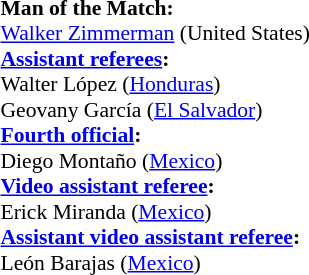<table width=50% style="font-size:90%">
<tr>
<td><br><strong>Man of the Match:</strong>
<br><a href='#'>Walker Zimmerman</a> (United States)<br><strong><a href='#'>Assistant referees</a>:</strong>
<br>Walter López (<a href='#'>Honduras</a>)
<br>Geovany García (<a href='#'>El Salvador</a>)
<br><strong><a href='#'>Fourth official</a>:</strong>
<br>Diego Montaño (<a href='#'>Mexico</a>)
<br><strong><a href='#'>Video assistant referee</a>:</strong>
<br>Erick Miranda (<a href='#'>Mexico</a>)
<br><strong><a href='#'>Assistant video assistant referee</a>:</strong>
<br>León Barajas (<a href='#'>Mexico</a>)</td>
</tr>
</table>
